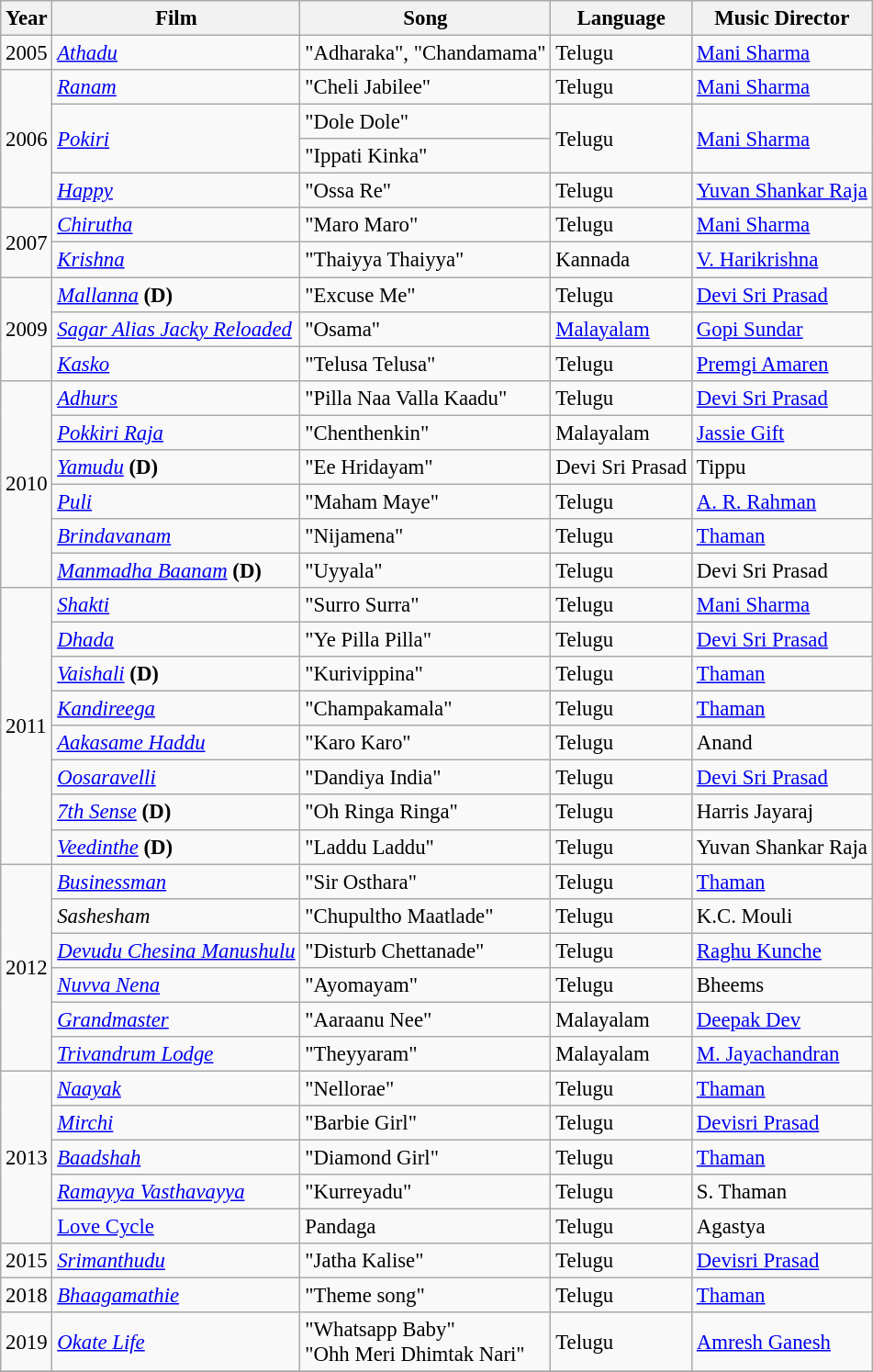<table class="wikitable sortable" style="font-size: 95%;">
<tr>
<th>Year</th>
<th>Film</th>
<th>Song</th>
<th>Language</th>
<th>Music Director</th>
</tr>
<tr>
<td rowspan="1">2005</td>
<td><em><a href='#'>Athadu</a> </em></td>
<td>"Adharaka", "Chandamama"</td>
<td>Telugu</td>
<td><a href='#'>Mani Sharma</a></td>
</tr>
<tr>
<td rowspan="4">2006</td>
<td><a href='#'><em>Ranam</em></a></td>
<td>"Cheli Jabilee"</td>
<td>Telugu</td>
<td><a href='#'>Mani Sharma</a></td>
</tr>
<tr>
<td rowspan="2"><a href='#'><em>Pokiri</em></a></td>
<td>"Dole Dole"</td>
<td rowspan="2">Telugu</td>
<td rowspan="2"><a href='#'>Mani Sharma</a></td>
</tr>
<tr>
<td>"Ippati Kinka"</td>
</tr>
<tr>
<td><a href='#'><em>Happy</em></a></td>
<td>"Ossa Re"</td>
<td>Telugu</td>
<td><a href='#'>Yuvan Shankar Raja</a></td>
</tr>
<tr>
<td rowspan="2">2007</td>
<td><em><a href='#'>Chirutha</a></em></td>
<td>"Maro Maro"</td>
<td>Telugu</td>
<td><a href='#'>Mani Sharma</a></td>
</tr>
<tr>
<td><em><a href='#'>Krishna</a> </em></td>
<td>"Thaiyya Thaiyya"</td>
<td>Kannada</td>
<td><a href='#'>V. Harikrishna</a></td>
</tr>
<tr>
<td rowspan="3">2009</td>
<td><a href='#'><em>Mallanna</em></a> <strong>(D)</strong></td>
<td>"Excuse Me"</td>
<td>Telugu</td>
<td><a href='#'>Devi Sri Prasad</a></td>
</tr>
<tr>
<td><em><a href='#'>Sagar Alias Jacky Reloaded</a></em></td>
<td>"Osama"</td>
<td><a href='#'>Malayalam</a></td>
<td><a href='#'>Gopi Sundar</a></td>
</tr>
<tr>
<td><em><a href='#'>Kasko</a></em></td>
<td>"Telusa Telusa"</td>
<td>Telugu</td>
<td><a href='#'>Premgi Amaren</a></td>
</tr>
<tr>
<td rowspan="6">2010</td>
<td><em><a href='#'>Adhurs</a> </em></td>
<td>"Pilla Naa Valla Kaadu"</td>
<td>Telugu</td>
<td><a href='#'>Devi Sri Prasad</a></td>
</tr>
<tr>
<td><a href='#'><em>Pokkiri Raja</em></a></td>
<td>"Chenthenkin"</td>
<td>Malayalam</td>
<td><a href='#'>Jassie Gift</a></td>
</tr>
<tr>
<td><em><a href='#'>Yamudu</a></em> <strong>(D)</strong></td>
<td>"Ee Hridayam"</td>
<td>Devi Sri Prasad</td>
<td>Tippu</td>
</tr>
<tr>
<td><a href='#'><em>Puli</em></a></td>
<td>"Maham Maye"</td>
<td>Telugu</td>
<td><a href='#'>A. R. Rahman</a></td>
</tr>
<tr>
<td><a href='#'><em>Brindavanam</em></a></td>
<td>"Nijamena"</td>
<td>Telugu</td>
<td><a href='#'>Thaman</a></td>
</tr>
<tr>
<td><em><a href='#'>Manmadha Baanam</a></em> <strong>(D)</strong></td>
<td>"Uyyala"</td>
<td>Telugu</td>
<td>Devi Sri Prasad</td>
</tr>
<tr>
<td rowspan="8">2011</td>
<td><a href='#'><em>Shakti</em></a></td>
<td>"Surro Surra"</td>
<td>Telugu</td>
<td><a href='#'>Mani Sharma</a></td>
</tr>
<tr>
<td><em><a href='#'>Dhada</a></em></td>
<td>"Ye Pilla Pilla"</td>
<td>Telugu</td>
<td><a href='#'>Devi Sri Prasad</a></td>
</tr>
<tr>
<td><a href='#'><em>Vaishali</em></a> <strong>(D)</strong></td>
<td>"Kurivippina"</td>
<td>Telugu</td>
<td><a href='#'>Thaman</a></td>
</tr>
<tr>
<td><em><a href='#'>Kandireega</a></em></td>
<td>"Champakamala"</td>
<td>Telugu</td>
<td><a href='#'>Thaman</a></td>
</tr>
<tr>
<td><em><a href='#'>Aakasame Haddu</a></em></td>
<td>"Karo Karo"</td>
<td>Telugu</td>
<td>Anand</td>
</tr>
<tr>
<td><em><a href='#'>Oosaravelli</a></em></td>
<td>"Dandiya India"</td>
<td>Telugu</td>
<td><a href='#'>Devi Sri Prasad</a></td>
</tr>
<tr>
<td><em><a href='#'>7th Sense</a></em> <strong>(D)</strong></td>
<td>"Oh Ringa Ringa"</td>
<td>Telugu</td>
<td>Harris Jayaraj</td>
</tr>
<tr>
<td><em><a href='#'>Veedinthe</a></em> <strong>(D)</strong></td>
<td>"Laddu Laddu"</td>
<td>Telugu</td>
<td>Yuvan Shankar Raja</td>
</tr>
<tr>
<td rowspan="6">2012</td>
<td><a href='#'><em>Businessman</em></a></td>
<td>"Sir Osthara"</td>
<td>Telugu</td>
<td><a href='#'>Thaman</a></td>
</tr>
<tr>
<td><em>Sashesham</em></td>
<td>"Chupultho Maatlade"</td>
<td>Telugu</td>
<td>K.C. Mouli</td>
</tr>
<tr>
<td><a href='#'><em>Devudu Chesina Manushulu</em></a></td>
<td>"Disturb Chettanade"</td>
<td>Telugu</td>
<td><a href='#'>Raghu Kunche</a></td>
</tr>
<tr>
<td><em><a href='#'>Nuvva Nena</a></em></td>
<td>"Ayomayam"</td>
<td>Telugu</td>
<td>Bheems</td>
</tr>
<tr>
<td><a href='#'><em>Grandmaster</em></a></td>
<td>"Aaraanu Nee"</td>
<td>Malayalam</td>
<td><a href='#'>Deepak Dev</a></td>
</tr>
<tr>
<td><em><a href='#'>Trivandrum Lodge</a></em></td>
<td>"Theyyaram"</td>
<td>Malayalam</td>
<td><a href='#'>M. Jayachandran</a></td>
</tr>
<tr>
<td rowspan="5">2013</td>
<td><em><a href='#'>Naayak</a></em></td>
<td>"Nellorae"</td>
<td>Telugu</td>
<td><a href='#'>Thaman</a></td>
</tr>
<tr>
<td><a href='#'><em>Mirchi</em></a></td>
<td>"Barbie Girl"</td>
<td>Telugu</td>
<td><a href='#'>Devisri Prasad</a></td>
</tr>
<tr>
<td><a href='#'><em>Baadshah</em></a></td>
<td>"Diamond Girl"</td>
<td>Telugu</td>
<td><a href='#'>Thaman</a></td>
</tr>
<tr>
<td><em><a href='#'>Ramayya Vasthavayya</a></em></td>
<td>"Kurreyadu"</td>
<td>Telugu</td>
<td>S. Thaman</td>
</tr>
<tr>
<td><a href='#'>Love Cycle</a></td>
<td>Pandaga</td>
<td>Telugu</td>
<td>Agastya</td>
</tr>
<tr>
<td rowspan="1">2015</td>
<td><em><a href='#'>Srimanthudu</a> </em></td>
<td>"Jatha Kalise"</td>
<td>Telugu</td>
<td><a href='#'>Devisri Prasad</a></td>
</tr>
<tr>
<td rowspan="1">2018</td>
<td><em><a href='#'>Bhaagamathie</a> </em></td>
<td>"Theme song"</td>
<td>Telugu</td>
<td><a href='#'>Thaman</a></td>
</tr>
<tr>
<td>2019</td>
<td><em><a href='#'>Okate Life</a></em></td>
<td>"Whatsapp Baby"<br>	"Ohh Meri Dhimtak Nari"</td>
<td>Telugu</td>
<td><a href='#'>Amresh Ganesh</a></td>
</tr>
<tr>
</tr>
</table>
